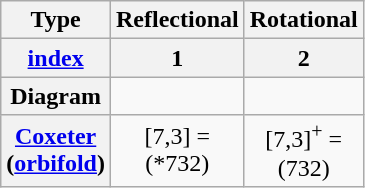<table class=wikitable>
<tr align=center>
<th>Type</th>
<th>Reflectional</th>
<th>Rotational</th>
</tr>
<tr align=center>
<th><a href='#'>index</a></th>
<th>1</th>
<th>2</th>
</tr>
<tr align=center>
<th>Diagram</th>
<td></td>
<td></td>
</tr>
<tr align=center>
<th><a href='#'>Coxeter</a><br>(<a href='#'>orbifold</a>)</th>
<td>[7,3] = <br>(*732)</td>
<td>[7,3]<sup>+</sup> = <br>(732)</td>
</tr>
</table>
